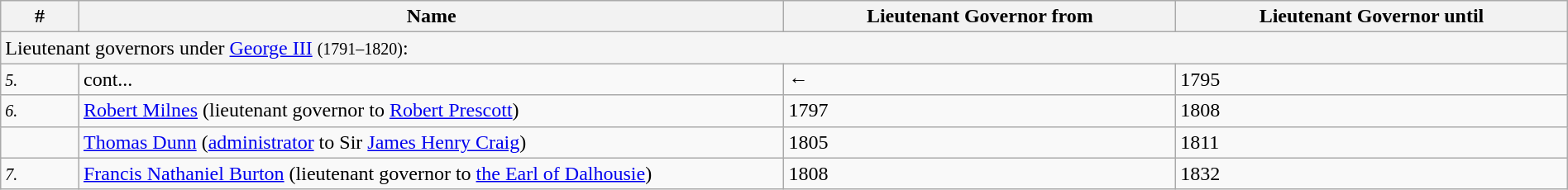<table class="wikitable" style="width:100%">
<tr>
<th width="5%">#</th>
<th width="45%">Name</th>
<th width="25%">Lieutenant Governor from</th>
<th width="25%">Lieutenant Governor until</th>
</tr>
<tr bgcolor="#F5F5F5">
<td colspan="5" align="left"><span>Lieutenant governors under <a href='#'>George III</a> <small>(1791–1820)</small>:</span></td>
</tr>
<tr>
<td><small><em>5.</em></small></td>
<td>cont...</td>
<td>←</td>
<td>1795</td>
</tr>
<tr>
<td><small><em>6.</em></small></td>
<td><a href='#'>Robert Milnes</a> (lieutenant governor to <a href='#'>Robert Prescott</a>)</td>
<td>1797</td>
<td>1808</td>
</tr>
<tr>
<td></td>
<td><a href='#'>Thomas Dunn</a> (<a href='#'>administrator</a> to Sir <a href='#'>James Henry Craig</a>)</td>
<td>1805</td>
<td>1811</td>
</tr>
<tr>
<td><small><em>7.</em></small></td>
<td><a href='#'>Francis Nathaniel Burton</a> (lieutenant governor to <a href='#'>the Earl of Dalhousie</a>)</td>
<td>1808</td>
<td>1832</td>
</tr>
</table>
